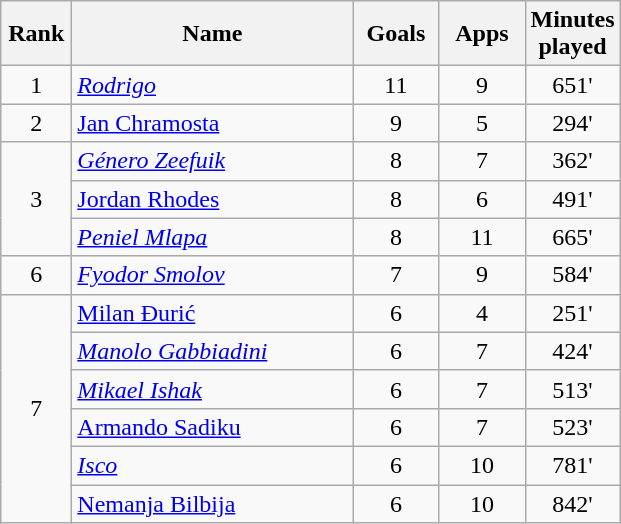<table class="wikitable" style="text-align: center;">
<tr>
<th width=40>Rank</th>
<th width=180>Name</th>
<th width=50>Goals</th>
<th width=50>Apps</th>
<th width=50>Minutes played</th>
</tr>
<tr>
<td rowspan=1>1</td>
<td align="left"> <em><a href='#'>Rodrigo</a></em></td>
<td>11</td>
<td>9</td>
<td>651'</td>
</tr>
<tr>
<td rowspan=1>2</td>
<td align="left"> <a href='#'>Jan Chramosta</a></td>
<td>9</td>
<td>5</td>
<td>294'</td>
</tr>
<tr>
<td rowspan=3>3</td>
<td align="left"> <em><a href='#'>Género Zeefuik</a></em></td>
<td>8</td>
<td>7</td>
<td>362'</td>
</tr>
<tr>
<td align="left"> <a href='#'>Jordan Rhodes</a></td>
<td>8</td>
<td>6</td>
<td>491'</td>
</tr>
<tr>
<td align="left"> <em><a href='#'>Peniel Mlapa</a></em></td>
<td>8</td>
<td>11</td>
<td>665'</td>
</tr>
<tr>
<td rowspan=1>6</td>
<td align="left"> <em><a href='#'>Fyodor Smolov</a></em></td>
<td>7</td>
<td>9</td>
<td>584'</td>
</tr>
<tr>
<td rowspan=6>7</td>
<td align="left"> <a href='#'>Milan Đurić</a></td>
<td>6</td>
<td>4</td>
<td>251'</td>
</tr>
<tr>
<td align="left"> <em><a href='#'>Manolo Gabbiadini</a></em></td>
<td>6</td>
<td>7</td>
<td>424'</td>
</tr>
<tr>
<td align="left"> <em><a href='#'>Mikael Ishak</a></em></td>
<td>6</td>
<td>7</td>
<td>513'</td>
</tr>
<tr>
<td align="left"> <a href='#'>Armando Sadiku</a></td>
<td>6</td>
<td>7</td>
<td>523'</td>
</tr>
<tr>
<td align="left"> <em><a href='#'>Isco</a></em></td>
<td>6</td>
<td>10</td>
<td>781'</td>
</tr>
<tr>
<td align="left"> <a href='#'>Nemanja Bilbija</a></td>
<td>6</td>
<td>10</td>
<td>842'</td>
</tr>
</table>
